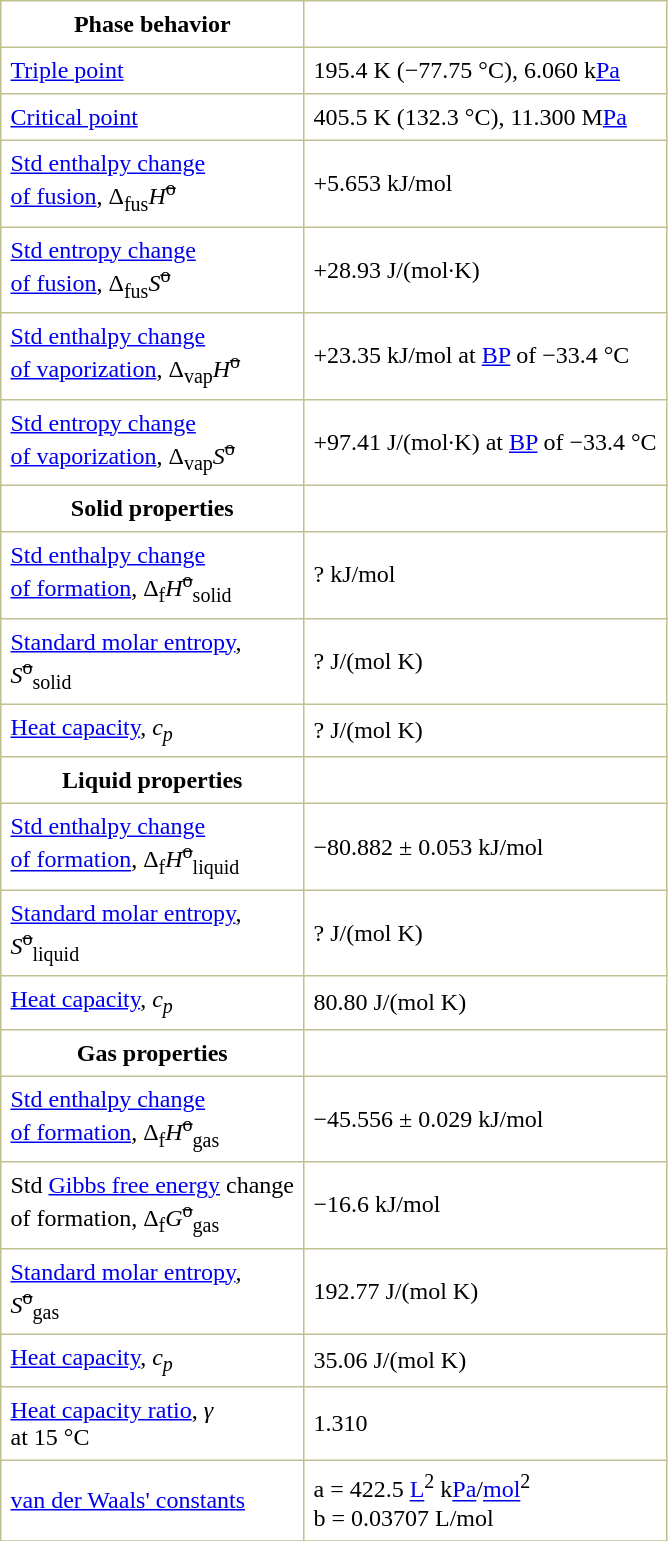<table border="1" cellspacing="0" cellpadding="6" style="margin: 0 0 0 0.5em; background: #FFFFFF; border-collapse: collapse; border-color: #C0C090;">
<tr>
<th>Phase behavior</th>
</tr>
<tr>
<td><a href='#'>Triple point</a></td>
<td>195.4 K (−77.75 °C), 6.060 k<a href='#'>Pa</a></td>
</tr>
<tr>
<td><a href='#'>Critical point</a></td>
<td>405.5 K (132.3 °C), 11.300 M<a href='#'>Pa</a></td>
</tr>
<tr>
<td><a href='#'>Std enthalpy change<br>of fusion</a>, Δ<sub>fus</sub><em>H</em><sup><s>o</s></sup></td>
<td>+5.653 kJ/mol</td>
</tr>
<tr>
<td><a href='#'>Std entropy change<br>of fusion</a>, Δ<sub>fus</sub><em>S</em><sup><s>o</s></sup></td>
<td>+28.93 J/(mol·K)</td>
</tr>
<tr>
<td><a href='#'>Std enthalpy change<br>of vaporization</a>, Δ<sub>vap</sub><em>H</em><sup><s>o</s></sup></td>
<td>+23.35 kJ/mol at <a href='#'>BP</a> of −33.4 °C</td>
</tr>
<tr>
<td><a href='#'>Std entropy change<br>of vaporization</a>, Δ<sub>vap</sub><em>S</em><sup><s>o</s></sup></td>
<td>+97.41 J/(mol·K) at <a href='#'>BP</a> of −33.4 °C</td>
</tr>
<tr>
<th>Solid properties</th>
</tr>
<tr>
<td><a href='#'>Std enthalpy change<br>of formation</a>, Δ<sub>f</sub><em>H</em><sup><s>o</s></sup><sub>solid</sub></td>
<td>? kJ/mol</td>
</tr>
<tr>
<td><a href='#'>Standard molar entropy</a>,<br><em>S</em><sup><s>o</s></sup><sub>solid</sub></td>
<td>? J/(mol K)</td>
</tr>
<tr>
<td><a href='#'>Heat capacity</a>, <em>c<sub>p</sub></em></td>
<td>? J/(mol K)</td>
</tr>
<tr>
<th>Liquid properties</th>
</tr>
<tr>
<td><a href='#'>Std enthalpy change<br>of formation</a>, Δ<sub>f</sub><em>H</em><sup><s>o</s></sup><sub>liquid</sub></td>
<td>−80.882 ± 0.053 kJ/mol</td>
</tr>
<tr>
<td><a href='#'>Standard molar entropy</a>,<br><em>S</em><sup><s>o</s></sup><sub>liquid</sub></td>
<td>? J/(mol K)</td>
</tr>
<tr>
<td><a href='#'>Heat capacity</a>, <em>c<sub>p</sub></em></td>
<td>80.80 J/(mol K)</td>
</tr>
<tr>
<th>Gas properties</th>
</tr>
<tr>
<td><a href='#'>Std enthalpy change<br>of formation</a>, Δ<sub>f</sub><em>H</em><sup><s>o</s></sup><sub>gas</sub></td>
<td>−45.556	± 0.029 kJ/mol</td>
</tr>
<tr>
<td>Std <a href='#'>Gibbs free energy</a> change<br>of formation, Δ<sub>f</sub><em>G</em><sup><s>o</s></sup><sub>gas</sub></td>
<td>−16.6 kJ/mol</td>
</tr>
<tr>
<td><a href='#'>Standard molar entropy</a>,<br><em>S</em><sup><s>o</s></sup><sub>gas</sub></td>
<td>192.77 J/(mol K)</td>
</tr>
<tr>
<td><a href='#'>Heat capacity</a>, <em>c<sub>p</sub></em></td>
<td>35.06 J/(mol K)</td>
</tr>
<tr>
<td><a href='#'>Heat capacity ratio</a>, <em>γ</em><br>at 15 °C</td>
<td>1.310</td>
</tr>
<tr>
<td><a href='#'>van der Waals' constants</a></td>
<td>a = 422.5 <a href='#'>L</a><sup>2</sup> k<a href='#'>Pa</a>/<a href='#'>mol</a><sup>2</sup><br> b = 0.03707 L/mol</td>
</tr>
<tr>
</tr>
</table>
